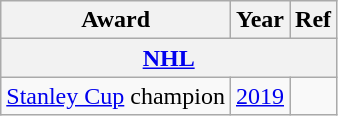<table class="wikitable">
<tr>
<th>Award</th>
<th>Year</th>
<th>Ref</th>
</tr>
<tr>
<th colspan="3"><a href='#'>NHL</a></th>
</tr>
<tr>
<td><a href='#'>Stanley Cup</a> champion</td>
<td><a href='#'>2019</a></td>
<td></td>
</tr>
</table>
